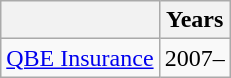<table class="wikitable collapsible">
<tr>
<th></th>
<th>Years</th>
</tr>
<tr>
<td><a href='#'>QBE Insurance</a></td>
<td>2007–</td>
</tr>
</table>
